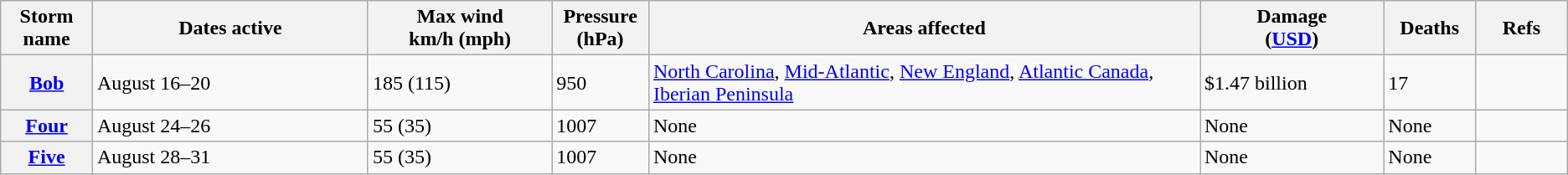<table class="wikitable sortable">
<tr>
<th width="5%">Storm name</th>
<th width="15%">Dates active</th>
<th width="10%">Max wind<br>km/h (mph)</th>
<th width="5%">Pressure<br>(hPa)</th>
<th width="30%">Areas affected</th>
<th width="10%">Damage<br>(<a href='#'>USD</a>)</th>
<th width="5%">Deaths</th>
<th width="5%">Refs</th>
</tr>
<tr>
<th><a href='#'>Bob</a></th>
<td>August 16–20</td>
<td>185 (115)</td>
<td>950</td>
<td><a href='#'>North Carolina</a>, <a href='#'>Mid-Atlantic</a>, <a href='#'>New England</a>, <a href='#'>Atlantic Canada</a>, <a href='#'>Iberian Peninsula</a></td>
<td>$1.47 billion</td>
<td>17</td>
<td></td>
</tr>
<tr>
<th><a href='#'>Four</a></th>
<td>August 24–26</td>
<td>55 (35)</td>
<td>1007</td>
<td>None</td>
<td>None</td>
<td>None</td>
<td></td>
</tr>
<tr>
<th><a href='#'>Five</a></th>
<td>August 28–31</td>
<td>55 (35)</td>
<td>1007</td>
<td>None</td>
<td>None</td>
<td>None</td>
<td></td>
</tr>
</table>
